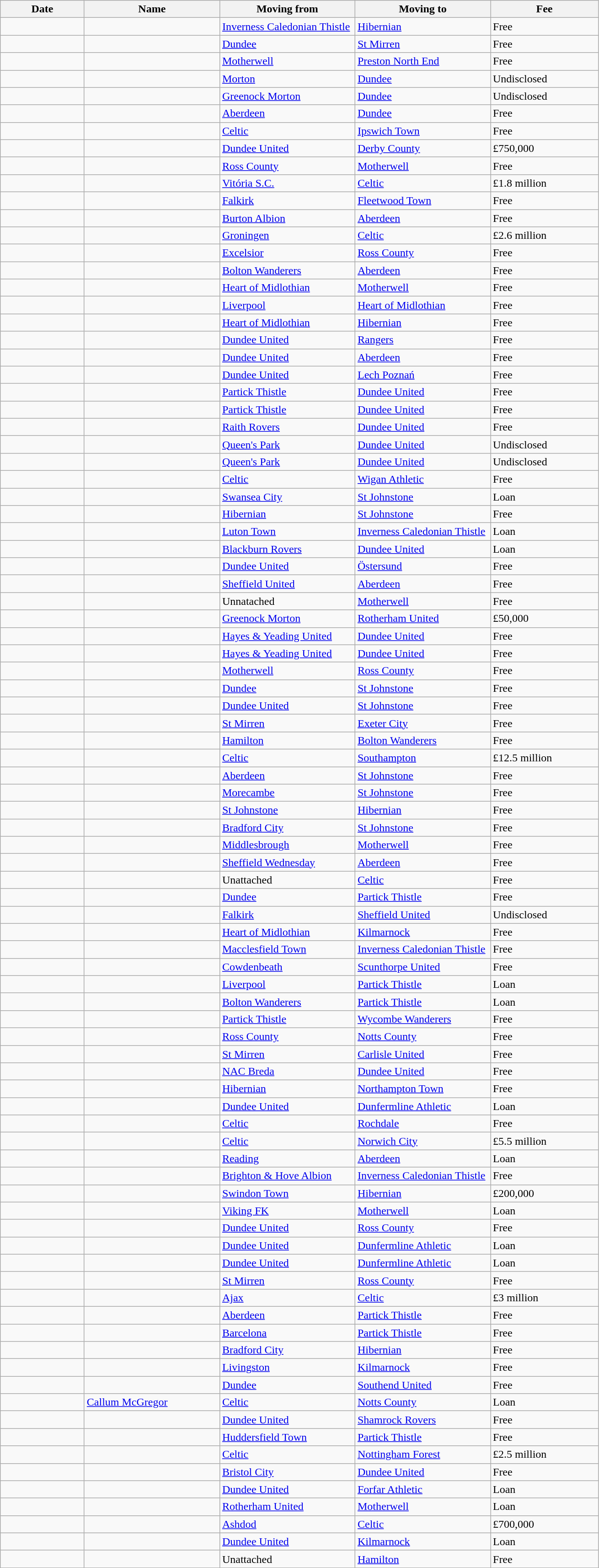<table class="wikitable sortable">
<tr>
<th style="width:115px;">Date</th>
<th style="width:190px;">Name</th>
<th style="width:190px;">Moving from</th>
<th style="width:190px;">Moving to</th>
<th style="width:150px;">Fee</th>
</tr>
<tr>
<td><strong></strong></td>
<td></td>
<td><a href='#'>Inverness Caledonian Thistle</a></td>
<td><a href='#'>Hibernian</a></td>
<td>Free</td>
</tr>
<tr>
<td><strong></strong></td>
<td></td>
<td><a href='#'>Dundee</a></td>
<td><a href='#'>St Mirren</a></td>
<td>Free</td>
</tr>
<tr>
<td><strong></strong></td>
<td></td>
<td><a href='#'>Motherwell</a></td>
<td><a href='#'>Preston North End</a></td>
<td>Free</td>
</tr>
<tr>
<td><strong></strong></td>
<td></td>
<td><a href='#'>Morton</a></td>
<td><a href='#'>Dundee</a></td>
<td>Undisclosed</td>
</tr>
<tr>
<td><strong></strong></td>
<td></td>
<td><a href='#'>Greenock Morton</a></td>
<td><a href='#'>Dundee</a></td>
<td>Undisclosed</td>
</tr>
<tr>
<td><strong></strong></td>
<td></td>
<td><a href='#'>Aberdeen</a></td>
<td><a href='#'>Dundee</a></td>
<td>Free</td>
</tr>
<tr>
<td><strong></strong></td>
<td></td>
<td><a href='#'>Celtic</a></td>
<td><a href='#'>Ipswich Town</a></td>
<td>Free</td>
</tr>
<tr>
<td><strong></strong></td>
<td></td>
<td><a href='#'>Dundee United</a></td>
<td><a href='#'>Derby County</a></td>
<td>£750,000</td>
</tr>
<tr>
<td><strong></strong></td>
<td></td>
<td><a href='#'>Ross County</a></td>
<td><a href='#'>Motherwell</a></td>
<td>Free</td>
</tr>
<tr>
<td><strong></strong></td>
<td></td>
<td><a href='#'>Vitória S.C.</a></td>
<td><a href='#'>Celtic</a></td>
<td>£1.8 million</td>
</tr>
<tr>
<td><strong></strong></td>
<td></td>
<td><a href='#'>Falkirk</a></td>
<td><a href='#'>Fleetwood Town</a></td>
<td>Free</td>
</tr>
<tr>
<td><strong></strong></td>
<td></td>
<td><a href='#'>Burton Albion</a></td>
<td><a href='#'>Aberdeen</a></td>
<td>Free</td>
</tr>
<tr>
<td><strong></strong></td>
<td></td>
<td><a href='#'>Groningen</a></td>
<td><a href='#'>Celtic</a></td>
<td>£2.6 million</td>
</tr>
<tr>
<td><strong></strong></td>
<td></td>
<td><a href='#'>Excelsior</a></td>
<td><a href='#'>Ross County</a></td>
<td>Free</td>
</tr>
<tr>
<td><strong></strong></td>
<td></td>
<td><a href='#'>Bolton Wanderers</a></td>
<td><a href='#'>Aberdeen</a></td>
<td>Free</td>
</tr>
<tr>
<td><strong></strong></td>
<td></td>
<td><a href='#'>Heart of Midlothian</a></td>
<td><a href='#'>Motherwell</a></td>
<td>Free</td>
</tr>
<tr>
<td><strong></strong></td>
<td></td>
<td><a href='#'>Liverpool</a></td>
<td><a href='#'>Heart of Midlothian</a></td>
<td>Free</td>
</tr>
<tr>
<td><strong></strong></td>
<td></td>
<td><a href='#'>Heart of Midlothian</a></td>
<td><a href='#'>Hibernian</a></td>
<td>Free</td>
</tr>
<tr>
<td><strong></strong></td>
<td></td>
<td><a href='#'>Dundee United</a></td>
<td><a href='#'>Rangers</a></td>
<td>Free</td>
</tr>
<tr>
<td><strong></strong></td>
<td></td>
<td><a href='#'>Dundee United</a></td>
<td><a href='#'>Aberdeen</a></td>
<td>Free</td>
</tr>
<tr>
<td><strong></strong></td>
<td></td>
<td><a href='#'>Dundee United</a></td>
<td><a href='#'>Lech Poznań</a></td>
<td>Free</td>
</tr>
<tr>
<td><strong></strong></td>
<td></td>
<td><a href='#'>Partick Thistle</a></td>
<td><a href='#'>Dundee United</a></td>
<td>Free</td>
</tr>
<tr>
<td><strong></strong></td>
<td></td>
<td><a href='#'>Partick Thistle</a></td>
<td><a href='#'>Dundee United</a></td>
<td>Free</td>
</tr>
<tr>
<td><strong></strong></td>
<td></td>
<td><a href='#'>Raith Rovers</a></td>
<td><a href='#'>Dundee United</a></td>
<td>Free</td>
</tr>
<tr>
<td><strong></strong></td>
<td></td>
<td><a href='#'>Queen's Park</a></td>
<td><a href='#'>Dundee United</a></td>
<td>Undisclosed</td>
</tr>
<tr>
<td><strong></strong></td>
<td></td>
<td><a href='#'>Queen's Park</a></td>
<td><a href='#'>Dundee United</a></td>
<td>Undisclosed</td>
</tr>
<tr>
<td><strong></strong></td>
<td></td>
<td><a href='#'>Celtic</a></td>
<td><a href='#'>Wigan Athletic</a></td>
<td>Free</td>
</tr>
<tr>
<td><strong></strong></td>
<td></td>
<td><a href='#'>Swansea City</a></td>
<td><a href='#'>St Johnstone</a></td>
<td>Loan</td>
</tr>
<tr>
<td><strong></strong></td>
<td></td>
<td><a href='#'>Hibernian</a></td>
<td><a href='#'>St Johnstone</a></td>
<td>Free</td>
</tr>
<tr>
<td><strong></strong></td>
<td></td>
<td><a href='#'>Luton Town</a></td>
<td><a href='#'>Inverness Caledonian Thistle</a></td>
<td>Loan</td>
</tr>
<tr>
<td><strong></strong></td>
<td></td>
<td><a href='#'>Blackburn Rovers</a></td>
<td><a href='#'>Dundee United</a></td>
<td>Loan</td>
</tr>
<tr>
<td><strong></strong></td>
<td></td>
<td><a href='#'>Dundee United</a></td>
<td><a href='#'>Östersund</a></td>
<td>Free</td>
</tr>
<tr>
<td><strong></strong></td>
<td></td>
<td><a href='#'>Sheffield United</a></td>
<td><a href='#'>Aberdeen</a></td>
<td>Free</td>
</tr>
<tr>
<td><strong></strong></td>
<td></td>
<td>Unnatached</td>
<td><a href='#'>Motherwell</a></td>
<td>Free</td>
</tr>
<tr>
<td><strong></strong></td>
<td></td>
<td><a href='#'>Greenock Morton</a></td>
<td><a href='#'>Rotherham United</a></td>
<td>£50,000</td>
</tr>
<tr>
<td><strong></strong></td>
<td></td>
<td><a href='#'>Hayes & Yeading United</a></td>
<td><a href='#'>Dundee United</a></td>
<td>Free</td>
</tr>
<tr>
<td><strong></strong></td>
<td></td>
<td><a href='#'>Hayes & Yeading United</a></td>
<td><a href='#'>Dundee United</a></td>
<td>Free</td>
</tr>
<tr>
<td><strong></strong></td>
<td></td>
<td><a href='#'>Motherwell</a></td>
<td><a href='#'>Ross County</a></td>
<td>Free</td>
</tr>
<tr>
<td><strong></strong></td>
<td></td>
<td><a href='#'>Dundee</a></td>
<td><a href='#'>St Johnstone</a></td>
<td>Free</td>
</tr>
<tr>
<td><strong></strong></td>
<td></td>
<td><a href='#'>Dundee United</a></td>
<td><a href='#'>St Johnstone</a></td>
<td>Free</td>
</tr>
<tr>
<td><strong></strong></td>
<td></td>
<td><a href='#'>St Mirren</a></td>
<td><a href='#'>Exeter City</a></td>
<td>Free</td>
</tr>
<tr>
<td><strong></strong></td>
<td></td>
<td><a href='#'>Hamilton</a></td>
<td><a href='#'>Bolton Wanderers</a></td>
<td>Free</td>
</tr>
<tr>
<td><strong></strong></td>
<td></td>
<td><a href='#'>Celtic</a></td>
<td><a href='#'>Southampton</a></td>
<td>£12.5 million</td>
</tr>
<tr>
<td><strong></strong></td>
<td></td>
<td><a href='#'>Aberdeen</a></td>
<td><a href='#'>St Johnstone</a></td>
<td>Free</td>
</tr>
<tr>
<td><strong></strong></td>
<td></td>
<td><a href='#'>Morecambe</a></td>
<td><a href='#'>St Johnstone</a></td>
<td>Free</td>
</tr>
<tr>
<td><strong></strong></td>
<td></td>
<td><a href='#'>St Johnstone</a></td>
<td><a href='#'>Hibernian</a></td>
<td>Free</td>
</tr>
<tr>
<td><strong></strong></td>
<td></td>
<td><a href='#'>Bradford City</a></td>
<td><a href='#'>St Johnstone</a></td>
<td>Free</td>
</tr>
<tr>
<td><strong></strong></td>
<td></td>
<td><a href='#'>Middlesbrough</a></td>
<td><a href='#'>Motherwell</a></td>
<td>Free</td>
</tr>
<tr>
<td><strong></strong></td>
<td></td>
<td><a href='#'>Sheffield Wednesday</a></td>
<td><a href='#'>Aberdeen</a></td>
<td>Free</td>
</tr>
<tr>
<td><strong></strong></td>
<td></td>
<td>Unattached</td>
<td><a href='#'>Celtic</a></td>
<td>Free</td>
</tr>
<tr>
<td><strong></strong></td>
<td></td>
<td><a href='#'>Dundee</a></td>
<td><a href='#'>Partick Thistle</a></td>
<td>Free</td>
</tr>
<tr>
<td><strong></strong></td>
<td></td>
<td><a href='#'>Falkirk</a></td>
<td><a href='#'>Sheffield United</a></td>
<td>Undisclosed</td>
</tr>
<tr>
<td><strong></strong></td>
<td></td>
<td><a href='#'>Heart of Midlothian</a></td>
<td><a href='#'>Kilmarnock</a></td>
<td>Free</td>
</tr>
<tr>
<td><strong></strong></td>
<td></td>
<td><a href='#'>Macclesfield Town</a></td>
<td><a href='#'>Inverness Caledonian Thistle</a></td>
<td>Free</td>
</tr>
<tr>
<td><strong></strong></td>
<td></td>
<td><a href='#'>Cowdenbeath</a></td>
<td><a href='#'>Scunthorpe United</a></td>
<td>Free</td>
</tr>
<tr>
<td><strong></strong></td>
<td></td>
<td><a href='#'>Liverpool</a></td>
<td><a href='#'>Partick Thistle</a></td>
<td>Loan</td>
</tr>
<tr>
<td><strong></strong></td>
<td></td>
<td><a href='#'>Bolton Wanderers</a></td>
<td><a href='#'>Partick Thistle</a></td>
<td>Loan</td>
</tr>
<tr>
<td><strong></strong></td>
<td></td>
<td><a href='#'>Partick Thistle</a></td>
<td><a href='#'>Wycombe Wanderers</a></td>
<td>Free</td>
</tr>
<tr>
<td><strong></strong></td>
<td></td>
<td><a href='#'>Ross County</a></td>
<td><a href='#'>Notts County</a></td>
<td>Free</td>
</tr>
<tr>
<td><strong></strong></td>
<td></td>
<td><a href='#'>St Mirren</a></td>
<td><a href='#'>Carlisle United</a></td>
<td>Free</td>
</tr>
<tr>
<td><strong></strong></td>
<td></td>
<td><a href='#'>NAC Breda</a></td>
<td><a href='#'>Dundee United</a></td>
<td>Free</td>
</tr>
<tr>
<td><strong></strong></td>
<td></td>
<td><a href='#'>Hibernian</a></td>
<td><a href='#'>Northampton Town</a></td>
<td>Free</td>
</tr>
<tr>
<td><strong></strong></td>
<td></td>
<td><a href='#'>Dundee United</a></td>
<td><a href='#'>Dunfermline Athletic</a></td>
<td>Loan</td>
</tr>
<tr>
<td><strong></strong></td>
<td></td>
<td><a href='#'>Celtic</a></td>
<td><a href='#'>Rochdale</a></td>
<td>Free</td>
</tr>
<tr>
<td><strong></strong></td>
<td></td>
<td><a href='#'>Celtic</a></td>
<td><a href='#'>Norwich City</a></td>
<td>£5.5 million</td>
</tr>
<tr>
<td><strong></strong></td>
<td></td>
<td><a href='#'>Reading</a></td>
<td><a href='#'>Aberdeen</a></td>
<td>Loan</td>
</tr>
<tr>
<td><strong></strong></td>
<td></td>
<td><a href='#'>Brighton & Hove Albion</a></td>
<td><a href='#'>Inverness Caledonian Thistle</a></td>
<td>Free</td>
</tr>
<tr>
<td><strong></strong></td>
<td></td>
<td><a href='#'>Swindon Town</a></td>
<td><a href='#'>Hibernian</a></td>
<td>£200,000</td>
</tr>
<tr>
<td><strong></strong></td>
<td></td>
<td><a href='#'>Viking FK</a></td>
<td><a href='#'>Motherwell</a></td>
<td>Loan</td>
</tr>
<tr>
<td><strong></strong></td>
<td></td>
<td><a href='#'>Dundee United</a></td>
<td><a href='#'>Ross County</a></td>
<td>Free</td>
</tr>
<tr>
<td><strong></strong></td>
<td></td>
<td><a href='#'>Dundee United</a></td>
<td><a href='#'>Dunfermline Athletic</a></td>
<td>Loan</td>
</tr>
<tr>
<td><strong></strong></td>
<td></td>
<td><a href='#'>Dundee United</a></td>
<td><a href='#'>Dunfermline Athletic</a></td>
<td>Loan</td>
</tr>
<tr>
<td><strong></strong></td>
<td></td>
<td><a href='#'>St Mirren</a></td>
<td><a href='#'>Ross County</a></td>
<td>Free</td>
</tr>
<tr>
<td><strong></strong></td>
<td></td>
<td><a href='#'>Ajax</a></td>
<td><a href='#'>Celtic</a></td>
<td>£3 million</td>
</tr>
<tr>
<td><strong></strong></td>
<td></td>
<td><a href='#'>Aberdeen</a></td>
<td><a href='#'>Partick Thistle</a></td>
<td>Free</td>
</tr>
<tr>
<td><strong></strong></td>
<td></td>
<td><a href='#'>Barcelona</a></td>
<td><a href='#'>Partick Thistle</a></td>
<td>Free</td>
</tr>
<tr>
<td><strong></strong></td>
<td></td>
<td><a href='#'>Bradford City</a></td>
<td><a href='#'>Hibernian</a></td>
<td>Free</td>
</tr>
<tr>
<td><strong></strong></td>
<td></td>
<td><a href='#'>Livingston</a></td>
<td><a href='#'>Kilmarnock</a></td>
<td>Free</td>
</tr>
<tr>
<td><strong></strong></td>
<td></td>
<td><a href='#'>Dundee</a></td>
<td><a href='#'>Southend United</a></td>
<td>Free</td>
</tr>
<tr>
<td><strong></strong></td>
<td><a href='#'>Callum McGregor</a></td>
<td><a href='#'>Celtic</a></td>
<td><a href='#'>Notts County</a></td>
<td>Loan</td>
</tr>
<tr>
<td><strong></strong></td>
<td></td>
<td><a href='#'>Dundee United</a></td>
<td><a href='#'>Shamrock Rovers</a></td>
<td>Free</td>
</tr>
<tr>
<td><strong></strong></td>
<td></td>
<td><a href='#'>Huddersfield Town</a></td>
<td><a href='#'>Partick Thistle</a></td>
<td>Free</td>
</tr>
<tr>
<td><strong></strong></td>
<td></td>
<td><a href='#'>Celtic</a></td>
<td><a href='#'>Nottingham Forest</a></td>
<td>£2.5 million</td>
</tr>
<tr>
<td><strong></strong></td>
<td></td>
<td><a href='#'>Bristol City</a></td>
<td><a href='#'>Dundee United</a></td>
<td>Free</td>
</tr>
<tr>
<td><strong></strong></td>
<td></td>
<td><a href='#'>Dundee United</a></td>
<td><a href='#'>Forfar Athletic</a></td>
<td>Loan</td>
</tr>
<tr>
<td><strong></strong></td>
<td></td>
<td><a href='#'>Rotherham United</a></td>
<td><a href='#'>Motherwell</a></td>
<td>Loan</td>
</tr>
<tr>
<td><strong></strong></td>
<td></td>
<td><a href='#'>Ashdod</a></td>
<td><a href='#'>Celtic</a></td>
<td>£700,000</td>
</tr>
<tr>
<td><strong></strong></td>
<td></td>
<td><a href='#'>Dundee United</a></td>
<td><a href='#'>Kilmarnock</a></td>
<td>Loan</td>
</tr>
<tr>
<td><strong></strong></td>
<td></td>
<td>Unattached</td>
<td><a href='#'>Hamilton</a></td>
<td>Free</td>
</tr>
</table>
